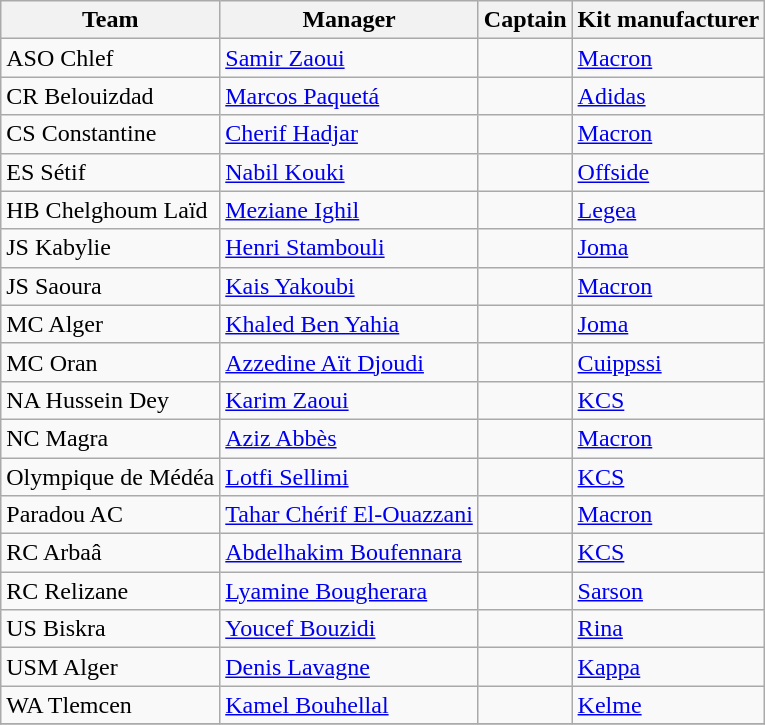<table class="wikitable sortable" style="text-align:left;">
<tr>
<th>Team</th>
<th>Manager</th>
<th>Captain</th>
<th>Kit manufacturer</th>
</tr>
<tr>
<td>ASO Chlef</td>
<td> <a href='#'>Samir Zaoui</a></td>
<td> </td>
<td><a href='#'>Macron</a></td>
</tr>
<tr>
<td>CR Belouizdad</td>
<td> <a href='#'>Marcos Paquetá</a></td>
<td> </td>
<td><a href='#'>Adidas</a></td>
</tr>
<tr>
<td>CS Constantine</td>
<td> <a href='#'>Cherif Hadjar</a></td>
<td> </td>
<td><a href='#'>Macron</a></td>
</tr>
<tr>
<td>ES Sétif</td>
<td> <a href='#'>Nabil Kouki</a></td>
<td> </td>
<td><a href='#'>Offside</a></td>
</tr>
<tr>
<td>HB Chelghoum Laïd</td>
<td> <a href='#'>Meziane Ighil</a></td>
<td> </td>
<td><a href='#'>Legea</a></td>
</tr>
<tr>
<td>JS Kabylie</td>
<td> <a href='#'>Henri Stambouli</a></td>
<td> </td>
<td><a href='#'>Joma</a></td>
</tr>
<tr>
<td>JS Saoura</td>
<td> <a href='#'>Kais Yakoubi</a></td>
<td> </td>
<td><a href='#'>Macron</a></td>
</tr>
<tr>
<td>MC Alger</td>
<td> <a href='#'>Khaled Ben Yahia</a></td>
<td> </td>
<td><a href='#'>Joma</a></td>
</tr>
<tr>
<td>MC Oran</td>
<td> <a href='#'>Azzedine Aït Djoudi</a></td>
<td> </td>
<td><a href='#'>Cuippssi</a></td>
</tr>
<tr>
<td>NA Hussein Dey</td>
<td> <a href='#'>Karim Zaoui</a></td>
<td> </td>
<td><a href='#'>KCS</a></td>
</tr>
<tr>
<td>NC Magra</td>
<td> <a href='#'>Aziz Abbès</a></td>
<td> </td>
<td><a href='#'>Macron</a></td>
</tr>
<tr>
<td>Olympique de Médéa</td>
<td> <a href='#'>Lotfi Sellimi</a></td>
<td> </td>
<td><a href='#'>KCS</a></td>
</tr>
<tr>
<td>Paradou AC</td>
<td> <a href='#'>Tahar Chérif El-Ouazzani</a></td>
<td> </td>
<td><a href='#'>Macron</a></td>
</tr>
<tr>
<td>RC Arbaâ</td>
<td> <a href='#'>Abdelhakim Boufennara</a></td>
<td> </td>
<td><a href='#'>KCS</a></td>
</tr>
<tr>
<td>RC Relizane</td>
<td> <a href='#'>Lyamine Bougherara</a></td>
<td> </td>
<td><a href='#'>Sarson</a></td>
</tr>
<tr>
<td>US Biskra</td>
<td> <a href='#'>Youcef Bouzidi</a></td>
<td> </td>
<td><a href='#'>Rina</a></td>
</tr>
<tr>
<td>USM Alger</td>
<td> <a href='#'>Denis Lavagne</a></td>
<td> </td>
<td><a href='#'>Kappa</a></td>
</tr>
<tr>
<td>WA Tlemcen</td>
<td> <a href='#'>Kamel Bouhellal</a></td>
<td> </td>
<td><a href='#'>Kelme</a></td>
</tr>
<tr>
</tr>
</table>
